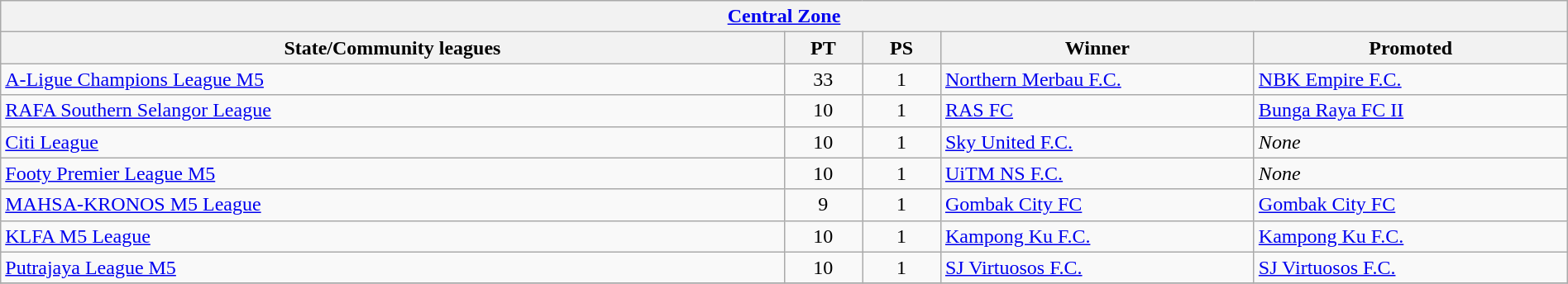<table class="wikitable sortable" style="width:100%;">
<tr>
<th colspan="5"><strong><a href='#'>Central Zone</a></strong></th>
</tr>
<tr>
<th style="width:50%;">State/Community leagues</th>
<th style="width:5%;">PT</th>
<th style="width:5%;">PS</th>
<th style="width:20%;">Winner</th>
<th style="width:25%;">Promoted</th>
</tr>
<tr>
<td> <a href='#'>A-Ligue Champions League M5</a></td>
<td style="text-align:center">33</td>
<td style="text-align:center">1</td>
<td><a href='#'>Northern Merbau F.C.</a></td>
<td><a href='#'>NBK Empire F.C.</a></td>
</tr>
<tr>
<td> <a href='#'>RAFA Southern Selangor League</a></td>
<td style="text-align:center">10</td>
<td style="text-align:center">1</td>
<td><a href='#'>RAS FC</a></td>
<td><a href='#'>Bunga Raya FC II</a></td>
</tr>
<tr>
<td> <a href='#'>Citi League</a></td>
<td style="text-align:center">10</td>
<td style="text-align:center">1</td>
<td><a href='#'>Sky United F.C.</a></td>
<td><em>None</em></td>
</tr>
<tr>
<td> <a href='#'>Footy Premier League M5</a></td>
<td style="text-align:center">10</td>
<td style="text-align:center">1</td>
<td><a href='#'>UiTM NS F.C.</a></td>
<td><em>None</em></td>
</tr>
<tr>
<td> <a href='#'>MAHSA-KRONOS M5 League</a></td>
<td style="text-align:center">9</td>
<td style="text-align:center">1</td>
<td><a href='#'>Gombak City FC</a></td>
<td><a href='#'>Gombak City FC</a></td>
</tr>
<tr>
<td> <a href='#'>KLFA M5 League</a></td>
<td style="text-align:center">10</td>
<td style="text-align:center">1</td>
<td><a href='#'>Kampong Ku F.C.</a></td>
<td><a href='#'>Kampong Ku F.C.</a></td>
</tr>
<tr>
<td> <a href='#'>Putrajaya League M5</a></td>
<td style="text-align:center">10</td>
<td style="text-align:center">1</td>
<td><a href='#'>SJ Virtuosos F.C.</a></td>
<td><a href='#'>SJ Virtuosos F.C.</a></td>
</tr>
<tr>
</tr>
</table>
